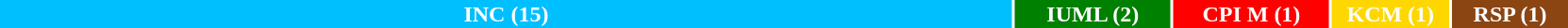<table style="width:88%; text-align:center;">
<tr style="color:white;">
<td style="background:DeepSkyBlue; width:65%;"><strong>INC (15)</strong></td>
<td style="background:Green; width:10%;"><strong>IUML (2)</strong></td>
<td style="background:Red; width:10%;"><strong>CPI M (1)</strong></td>
<td style="background:Gold; width:7.5%;"><strong>KCM (1)</strong></td>
<td style="background:SaddleBrown; width:7.5%;"><strong>RSP (1)</strong></td>
</tr>
<tr>
</tr>
</table>
